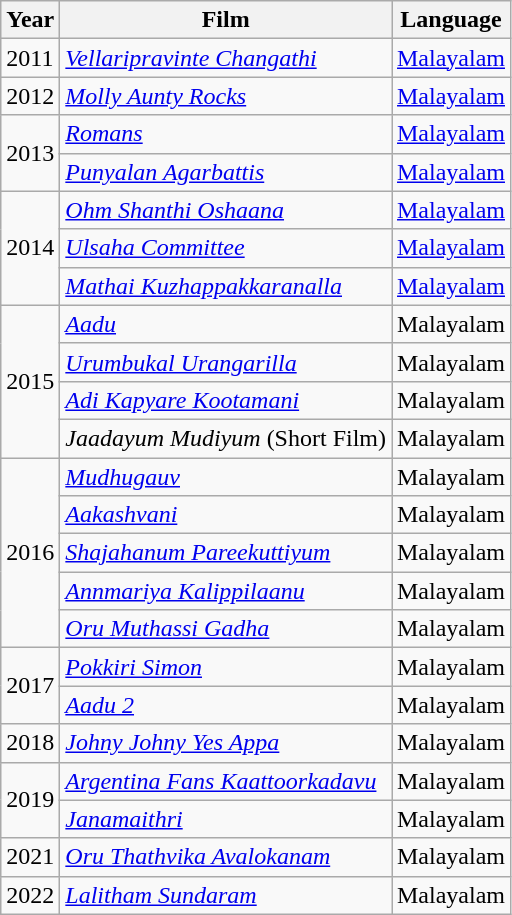<table class="wikitable">
<tr>
<th>Year</th>
<th>Film</th>
<th>Language</th>
</tr>
<tr>
<td rowspan="1">2011</td>
<td><em><a href='#'>Vellaripravinte Changathi</a></em></td>
<td><a href='#'>Malayalam</a></td>
</tr>
<tr>
<td rowspan="1">2012</td>
<td><em><a href='#'>Molly Aunty Rocks</a></em></td>
<td><a href='#'>Malayalam</a></td>
</tr>
<tr>
<td rowspan="2">2013</td>
<td><em><a href='#'>Romans</a></em></td>
<td><a href='#'>Malayalam</a></td>
</tr>
<tr>
<td><em><a href='#'>Punyalan Agarbattis</a></em></td>
<td><a href='#'>Malayalam</a></td>
</tr>
<tr>
<td rowspan="3">2014</td>
<td><em><a href='#'>Ohm Shanthi Oshaana</a></em></td>
<td><a href='#'>Malayalam</a></td>
</tr>
<tr>
<td><em><a href='#'>Ulsaha Committee</a></em></td>
<td><a href='#'>Malayalam</a></td>
</tr>
<tr>
<td><em><a href='#'>Mathai Kuzhappakkaranalla</a></em></td>
<td><a href='#'>Malayalam</a></td>
</tr>
<tr>
<td rowspan="4">2015</td>
<td><em><a href='#'>Aadu</a></em></td>
<td>Malayalam</td>
</tr>
<tr>
<td><em><a href='#'>Urumbukal Urangarilla</a></em></td>
<td>Malayalam</td>
</tr>
<tr>
<td><em><a href='#'>Adi Kapyare Kootamani</a></em></td>
<td>Malayalam</td>
</tr>
<tr>
<td><em>Jaadayum Mudiyum</em> (Short Film)</td>
<td>Malayalam</td>
</tr>
<tr>
<td rowspan="5">2016</td>
<td><em><a href='#'>Mudhugauv</a></em></td>
<td>Malayalam</td>
</tr>
<tr>
<td><em><a href='#'>Aakashvani</a></em></td>
<td>Malayalam</td>
</tr>
<tr>
<td><em><a href='#'>Shajahanum Pareekuttiyum</a></em></td>
<td>Malayalam</td>
</tr>
<tr>
<td><em><a href='#'>Annmariya Kalippilaanu</a></em></td>
<td>Malayalam</td>
</tr>
<tr>
<td><em><a href='#'>Oru Muthassi Gadha</a></em></td>
<td>Malayalam</td>
</tr>
<tr>
<td rowspan="2">2017</td>
<td><em><a href='#'>Pokkiri Simon</a></em></td>
<td>Malayalam</td>
</tr>
<tr>
<td><em><a href='#'>Aadu 2</a></em></td>
<td>Malayalam</td>
</tr>
<tr>
<td rowspan="1">2018</td>
<td><em><a href='#'>Johny Johny Yes Appa</a></em></td>
<td>Malayalam</td>
</tr>
<tr>
<td rowspan="2">2019</td>
<td><em><a href='#'>Argentina Fans Kaattoorkadavu</a></em></td>
<td>Malayalam</td>
</tr>
<tr>
<td><em><a href='#'>Janamaithri</a></em></td>
<td>Malayalam</td>
</tr>
<tr>
<td>2021</td>
<td><em><a href='#'>Oru Thathvika Avalokanam</a></em></td>
<td>Malayalam</td>
</tr>
<tr>
<td>2022</td>
<td><em><a href='#'>Lalitham Sundaram</a></em></td>
<td>Malayalam</td>
</tr>
</table>
